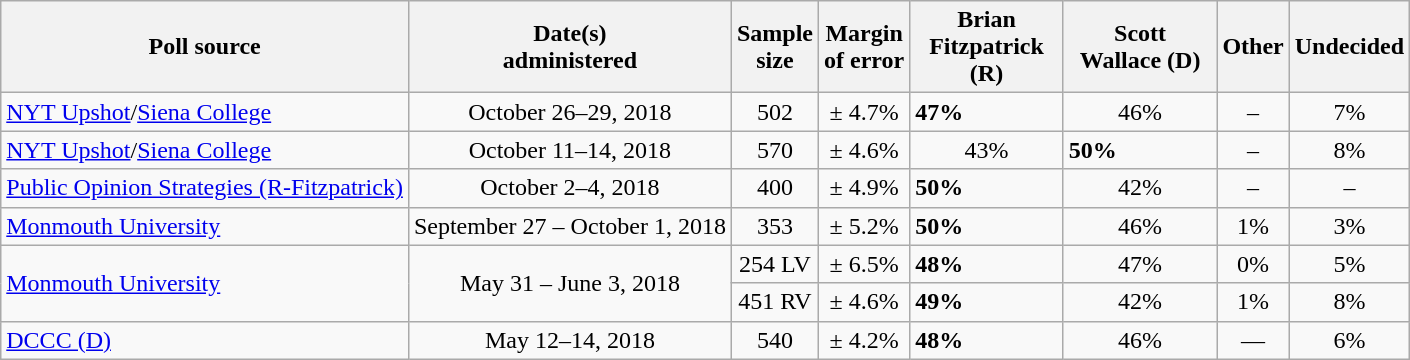<table class="wikitable">
<tr>
<th>Poll source</th>
<th>Date(s)<br>administered</th>
<th>Sample<br>size</th>
<th>Margin<br>of error</th>
<th style="width:95px;">Brian<br>Fitzpatrick (R)</th>
<th style="width:95px;">Scott<br>Wallace (D)</th>
<th>Other</th>
<th>Undecided</th>
</tr>
<tr>
<td><a href='#'>NYT Upshot</a>/<a href='#'>Siena College</a></td>
<td align=center>October 26–29, 2018</td>
<td align=center>502</td>
<td align=center>± 4.7%</td>
<td><strong>47%</strong></td>
<td align=center>46%</td>
<td align=center>–</td>
<td align=center>7%</td>
</tr>
<tr>
<td><a href='#'>NYT Upshot</a>/<a href='#'>Siena College</a></td>
<td align=center>October 11–14, 2018</td>
<td align=center>570</td>
<td align=center>± 4.6%</td>
<td align=center>43%</td>
<td><strong>50%</strong></td>
<td align=center>–</td>
<td align=center>8%</td>
</tr>
<tr>
<td><a href='#'>Public Opinion Strategies (R-Fitzpatrick)</a></td>
<td align=center>October 2–4, 2018</td>
<td align=center>400</td>
<td align=center>± 4.9%</td>
<td><strong>50%</strong></td>
<td align=center>42%</td>
<td align=center>–</td>
<td align=center>–</td>
</tr>
<tr>
<td><a href='#'>Monmouth University</a></td>
<td align=center>September 27 – October 1, 2018</td>
<td align=center>353</td>
<td align=center>± 5.2%</td>
<td><strong>50%</strong></td>
<td align=center>46%</td>
<td align=center>1%</td>
<td align=center>3%</td>
</tr>
<tr>
<td rowspan=2><a href='#'>Monmouth University</a></td>
<td rowspan=2 align=center>May 31 – June 3, 2018</td>
<td align=center>254 LV</td>
<td align=center>± 6.5%</td>
<td><strong>48%</strong></td>
<td align=center>47%</td>
<td align=center>0%</td>
<td align=center>5%</td>
</tr>
<tr>
<td align=center>451 RV</td>
<td align=center>± 4.6%</td>
<td><strong>49%</strong></td>
<td align=center>42%</td>
<td align=center>1%</td>
<td align=center>8%</td>
</tr>
<tr>
<td><a href='#'>DCCC (D)</a></td>
<td align=center>May 12–14, 2018</td>
<td align=center>540</td>
<td align=center>± 4.2%</td>
<td><strong>48%</strong></td>
<td align=center>46%</td>
<td align=center>—</td>
<td align=center>6%</td>
</tr>
</table>
